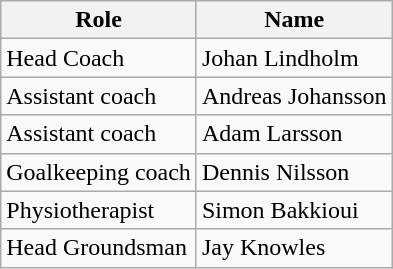<table class="wikitable">
<tr>
<th>Role</th>
<th>Name</th>
</tr>
<tr>
<td>Head Coach</td>
<td> Johan Lindholm</td>
</tr>
<tr>
<td>Assistant coach</td>
<td> Andreas Johansson</td>
</tr>
<tr>
<td>Assistant coach</td>
<td> Adam Larsson</td>
</tr>
<tr>
<td>Goalkeeping coach</td>
<td> Dennis Nilsson</td>
</tr>
<tr>
<td>Physiotherapist</td>
<td> Simon Bakkioui</td>
</tr>
<tr>
<td>Head Groundsman</td>
<td> Jay Knowles</td>
</tr>
</table>
